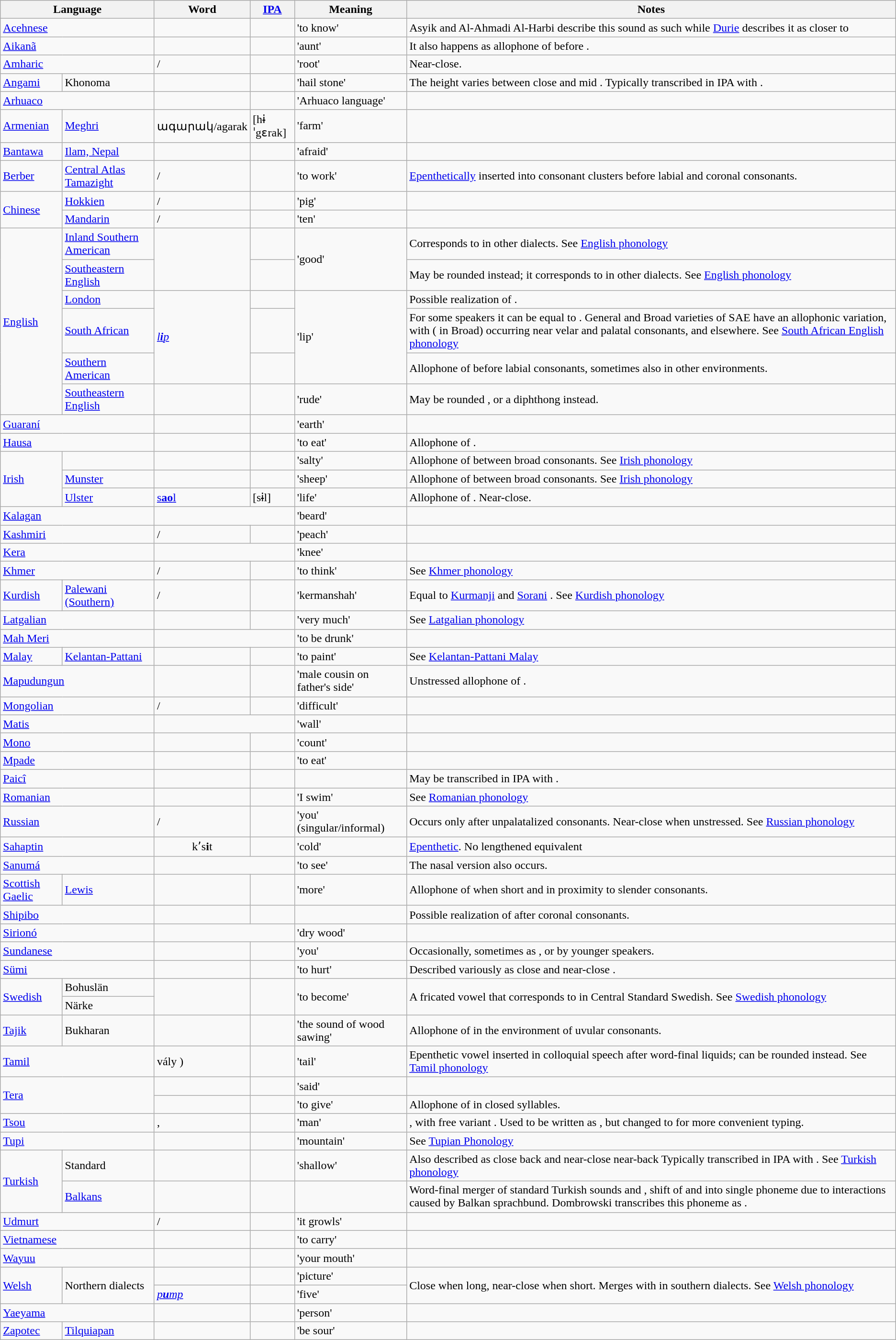<table class="wikitable" style="clear: both;">
<tr>
<th colspan="2">Language</th>
<th>Word</th>
<th><a href='#'>IPA</a></th>
<th>Meaning</th>
<th>Notes</th>
</tr>
<tr>
<td colspan="2"><a href='#'>Acehnese</a></td>
<td></td>
<td></td>
<td>'to know'</td>
<td>Asyik and Al-Ahmadi Al-Harbi describe this sound as such while <a href='#'>Durie</a> describes it as closer to </td>
</tr>
<tr>
<td colspan="2"><a href='#'>Aikanã</a></td>
<td></td>
<td></td>
<td>'aunt'</td>
<td>It also happens as allophone of  before .</td>
</tr>
<tr>
<td colspan="2"><a href='#'>Amharic</a></td>
<td>/</td>
<td></td>
<td>'root'</td>
<td>Near-close.</td>
</tr>
<tr>
<td><a href='#'>Angami</a></td>
<td>Khonoma</td>
<td></td>
<td></td>
<td>'hail stone'</td>
<td>The height varies between close  and mid . Typically transcribed in IPA with .</td>
</tr>
<tr>
<td colspan="2"><a href='#'>Arhuaco</a></td>
<td></td>
<td></td>
<td>'Arhuaco language'</td>
</tr>
<tr>
<td><a href='#'>Armenian</a></td>
<td><a href='#'>Meghri</a></td>
<td>ագարակ/agarak</td>
<td>[hɨˈgɛrak]</td>
<td>'farm'</td>
<td></td>
</tr>
<tr>
<td><a href='#'>Bantawa</a></td>
<td><a href='#'>Ilam, Nepal</a></td>
<td></td>
<td></td>
<td>'afraid'</td>
<td></td>
</tr>
<tr>
<td><a href='#'>Berber</a></td>
<td><a href='#'>Central Atlas Tamazight</a></td>
<td>/</td>
<td></td>
<td>'to work'</td>
<td><a href='#'>Epenthetically</a> inserted into consonant clusters before labial and coronal consonants.</td>
</tr>
<tr>
<td rowspan="2"><a href='#'>Chinese</a></td>
<td><a href='#'>Hokkien</a></td>
<td>/</td>
<td></td>
<td>'pig'</td>
<td></td>
</tr>
<tr>
<td><a href='#'>Mandarin</a></td>
<td>/</td>
<td></td>
<td>'ten'</td>
<td></td>
</tr>
<tr>
<td rowspan="6"><a href='#'>English</a></td>
<td><a href='#'>Inland Southern American</a></td>
<td rowspan="2"></td>
<td></td>
<td rowspan="2">'good'</td>
<td>Corresponds to  in other dialects. See <a href='#'>English phonology</a></td>
</tr>
<tr>
<td><a href='#'>Southeastern English</a></td>
<td></td>
<td>May be rounded  instead; it corresponds to  in other dialects. See <a href='#'>English phonology</a></td>
</tr>
<tr>
<td><a href='#'>London</a></td>
<td rowspan="3"><a href='#'><em>l<strong>i</strong>p</em></a></td>
<td></td>
<td rowspan="3">'lip'</td>
<td>Possible realization of .</td>
</tr>
<tr>
<td><a href='#'>South African</a></td>
<td></td>
<td>For some speakers it can be equal to . General and Broad varieties of SAE have an allophonic variation, with  ( in Broad) occurring near velar and palatal consonants, and  elsewhere. See <a href='#'>South African English phonology</a></td>
</tr>
<tr>
<td><a href='#'>Southern American</a></td>
<td></td>
<td>Allophone of  before labial consonants, sometimes also in other environments.</td>
</tr>
<tr>
<td><a href='#'>Southeastern English</a></td>
<td></td>
<td></td>
<td>'rude'</td>
<td>May be rounded , or a diphthong  instead.</td>
</tr>
<tr>
<td colspan="2"><a href='#'>Guaraní</a></td>
<td></td>
<td></td>
<td>'earth'</td>
<td></td>
</tr>
<tr>
<td colspan="2"><a href='#'>Hausa</a></td>
<td></td>
<td></td>
<td>'to eat'</td>
<td>Allophone of .</td>
</tr>
<tr>
<td rowspan="3"><a href='#'>Irish</a></td>
<td></td>
<td></td>
<td></td>
<td>'salty'</td>
<td>Allophone of  between broad consonants. See <a href='#'>Irish phonology</a></td>
</tr>
<tr>
<td><a href='#'>Munster</a></td>
<td></td>
<td></td>
<td>'sheep'</td>
<td>Allophone of  between broad consonants. See <a href='#'>Irish phonology</a></td>
</tr>
<tr>
<td><a href='#'>Ulster</a></td>
<td><a href='#'>s<strong>ao</strong>l</a></td>
<td>[sɨl]</td>
<td>'life'</td>
<td>Allophone of . Near-close.</td>
</tr>
<tr>
<td colspan="2"><a href='#'>Kalagan</a></td>
<td colspan="2" align="center"></td>
<td>'beard'</td>
<td></td>
</tr>
<tr>
<td colspan="2"><a href='#'>Kashmiri</a></td>
<td>/</td>
<td></td>
<td>'peach'</td>
<td></td>
</tr>
<tr>
<td colspan="2"><a href='#'>Kera</a></td>
<td colspan="2" align="center"></td>
<td>'knee'</td>
<td></td>
</tr>
<tr>
<td colspan="2"><a href='#'>Khmer</a></td>
<td>/</td>
<td></td>
<td>'to think'</td>
<td>See <a href='#'>Khmer phonology</a></td>
</tr>
<tr>
<td><a href='#'>Kurdish</a></td>
<td><a href='#'>Palewani (Southern)</a></td>
<td>/</td>
<td></td>
<td>'kermanshah'</td>
<td>Equal to <a href='#'>Kurmanji</a> and <a href='#'>Sorani</a> . See <a href='#'>Kurdish phonology</a></td>
</tr>
<tr>
<td colspan="2"><a href='#'>Latgalian</a></td>
<td></td>
<td></td>
<td>'very much'</td>
<td>See <a href='#'>Latgalian phonology</a></td>
</tr>
<tr>
<td colspan="2"><a href='#'>Mah Meri</a></td>
<td colspan="2" align="center"></td>
<td>'to be drunk'</td>
<td></td>
</tr>
<tr>
<td><a href='#'>Malay</a></td>
<td><a href='#'>Kelantan-Pattani</a></td>
<td></td>
<td></td>
<td>'to paint'</td>
<td>See <a href='#'>Kelantan-Pattani Malay</a></td>
</tr>
<tr>
<td colspan="2"><a href='#'>Mapudungun</a></td>
<td></td>
<td></td>
<td>'male cousin on father's side'</td>
<td>Unstressed allophone of .</td>
</tr>
<tr>
<td colspan="2"><a href='#'>Mongolian</a></td>
<td>/</td>
<td></td>
<td>'difficult'</td>
<td></td>
</tr>
<tr>
<td colspan="2"><a href='#'>Matis</a></td>
<td colspan="2" align="center"></td>
<td>'wall'</td>
<td></td>
</tr>
<tr>
<td colspan="2"><a href='#'>Mono</a></td>
<td></td>
<td></td>
<td>'count'</td>
<td></td>
</tr>
<tr>
<td colspan="2"><a href='#'>Mpade</a></td>
<td></td>
<td></td>
<td>'to eat'</td>
<td></td>
</tr>
<tr>
<td colspan="2"><a href='#'>Paicî</a></td>
<td></td>
<td></td>
<td></td>
<td>May be transcribed in IPA with .</td>
</tr>
<tr>
<td colspan="2"><a href='#'>Romanian</a></td>
<td></td>
<td></td>
<td>'I swim'</td>
<td>See <a href='#'>Romanian phonology</a></td>
</tr>
<tr>
<td colspan="2"><a href='#'>Russian</a></td>
<td>/</td>
<td></td>
<td>'you' (singular/informal)</td>
<td>Occurs only after unpalatalized consonants. Near-close when unstressed. See <a href='#'>Russian phonology</a></td>
</tr>
<tr>
<td colspan="2"><a href='#'>Sahaptin</a></td>
<td align="center">kʼs<strong>i</strong>t</td>
<td></td>
<td>'cold'</td>
<td><a href='#'>Epenthetic</a>. No lengthened equivalent</td>
</tr>
<tr>
<td colspan="2"><a href='#'>Sanumá</a></td>
<td colspan="2" align="center"></td>
<td>'to see'</td>
<td>The nasal version  also occurs.</td>
</tr>
<tr>
<td><a href='#'>Scottish Gaelic</a></td>
<td><a href='#'>Lewis</a></td>
<td></td>
<td></td>
<td>'more'</td>
<td>Allophone of  when short and in proximity to slender consonants.</td>
</tr>
<tr>
<td colspan="2"><a href='#'>Shipibo</a></td>
<td></td>
<td></td>
<td></td>
<td>Possible realization of  after coronal consonants.</td>
</tr>
<tr>
<td colspan="2"><a href='#'>Sirionó</a></td>
<td colspan="2" align="center"></td>
<td>'dry wood'</td>
<td></td>
</tr>
<tr>
<td colspan="2"><a href='#'>Sundanese</a></td>
<td></td>
<td></td>
<td>'you'</td>
<td>Occasionally, sometimes as ,  or  by younger speakers.</td>
</tr>
<tr>
<td colspan="2"><a href='#'>Sümi</a></td>
<td></td>
<td></td>
<td>'to hurt'</td>
<td>Described variously as close  and near-close .</td>
</tr>
<tr>
<td rowspan="2"><a href='#'>Swedish</a></td>
<td>Bohuslän</td>
<td rowspan="2"></td>
<td rowspan="2"></td>
<td rowspan="2">'to become'</td>
<td rowspan="2">A fricated vowel that corresponds to  in Central Standard Swedish. See <a href='#'>Swedish phonology</a></td>
</tr>
<tr>
<td>Närke</td>
</tr>
<tr>
<td><a href='#'>Tajik</a></td>
<td>Bukharan</td>
<td> </td>
<td></td>
<td>'the sound of wood sawing'</td>
<td>Allophone of  in the environment of uvular consonants.</td>
</tr>
<tr>
<td colspan="2"><a href='#'>Tamil</a></td>
<td>vály )</td>
<td></td>
<td>'tail'</td>
<td>Epenthetic vowel inserted in colloquial speech after word-final liquids; can be rounded  instead. See <a href='#'>Tamil phonology</a></td>
</tr>
<tr>
<td colspan="2" rowspan="2"><a href='#'>Tera</a></td>
<td></td>
<td></td>
<td>'said'</td>
<td></td>
</tr>
<tr>
<td></td>
<td></td>
<td>'to give'</td>
<td>Allophone of  in closed syllables.</td>
</tr>
<tr>
<td colspan="2"><a href='#'>Tsou</a></td>
<td>, </td>
<td></td>
<td>'man'</td>
<td>, with free variant . Used to be written as , but changed to  for more convenient typing.</td>
</tr>
<tr>
<td colspan="2"><a href='#'>Tupi</a></td>
<td></td>
<td></td>
<td>'mountain'</td>
<td>See <a href='#'>Tupian Phonology</a></td>
</tr>
<tr>
<td rowspan="2"><a href='#'>Turkish</a></td>
<td>Standard</td>
<td></td>
<td></td>
<td>'shallow'</td>
<td>Also described as close back  and near-close near-back  Typically transcribed in IPA with . See <a href='#'>Turkish phonology</a></td>
</tr>
<tr>
<td><a href='#'>Balkans</a></td>
<td></td>
<td></td>
<td></td>
<td>Word-final merger of standard Turkish sounds  and , shift of  and  into single phoneme due to interactions caused by Balkan sprachbund. Dombrowski transcribes this phoneme as .</td>
</tr>
<tr>
<td colspan="2"><a href='#'>Udmurt</a></td>
<td>/</td>
<td></td>
<td>'it growls'</td>
<td></td>
</tr>
<tr>
<td colspan="2"><a href='#'>Vietnamese</a></td>
<td></td>
<td></td>
<td>'to carry'</td>
<td></td>
</tr>
<tr>
<td colspan="2"><a href='#'>Wayuu</a></td>
<td></td>
<td></td>
<td>'your mouth'</td>
<td></td>
</tr>
<tr>
<td rowspan="2"><a href='#'>Welsh</a></td>
<td rowspan="2">Northern dialects</td>
<td></td>
<td></td>
<td>'picture'</td>
<td rowspan="2">Close when long, near-close when short. Merges with  in southern dialects. See <a href='#'>Welsh phonology</a></td>
</tr>
<tr>
<td><a href='#'><em>p<strong>u</strong>mp</em></a></td>
<td></td>
<td>'five'</td>
</tr>
<tr>
<td colspan="2"><a href='#'>Yaeyama</a></td>
<td></td>
<td></td>
<td>'person'</td>
<td></td>
</tr>
<tr>
<td><a href='#'>Zapotec</a></td>
<td><a href='#'>Tilquiapan</a></td>
<td></td>
<td></td>
<td>'be sour'</td>
<td></td>
</tr>
</table>
